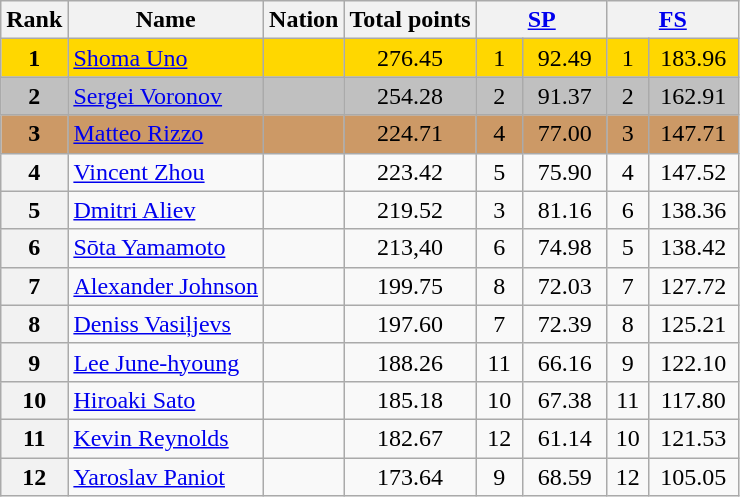<table class="wikitable sortable">
<tr>
<th>Rank</th>
<th>Name</th>
<th>Nation</th>
<th>Total points</th>
<th colspan="2" width="80px"><a href='#'>SP</a></th>
<th colspan="2" width="80px"><a href='#'>FS</a></th>
</tr>
<tr bgcolor="gold">
<td align="center"><strong>1</strong></td>
<td><a href='#'>Shoma Uno</a></td>
<td></td>
<td align="center">276.45</td>
<td align="center">1</td>
<td align="center">92.49</td>
<td align="center">1</td>
<td align="center">183.96</td>
</tr>
<tr bgcolor="silver">
<td align="center"><strong>2</strong></td>
<td><a href='#'>Sergei Voronov</a></td>
<td></td>
<td align="center">254.28</td>
<td align="center">2</td>
<td align="center">91.37</td>
<td align="center">2</td>
<td align="center">162.91</td>
</tr>
<tr bgcolor="cc9966">
<td align="center"><strong>3</strong></td>
<td><a href='#'>Matteo Rizzo</a></td>
<td></td>
<td align="center">224.71</td>
<td align="center">4</td>
<td align="center">77.00</td>
<td align="center">3</td>
<td align="center">147.71</td>
</tr>
<tr>
<th>4</th>
<td><a href='#'>Vincent Zhou</a></td>
<td></td>
<td align="center">223.42</td>
<td align="center">5</td>
<td align="center">75.90</td>
<td align="center">4</td>
<td align="center">147.52</td>
</tr>
<tr>
<th>5</th>
<td><a href='#'>Dmitri Aliev</a></td>
<td></td>
<td align="center">219.52</td>
<td align="center">3</td>
<td align="center">81.16</td>
<td align="center">6</td>
<td align="center">138.36</td>
</tr>
<tr>
<th>6</th>
<td><a href='#'>Sōta Yamamoto</a></td>
<td></td>
<td align="center">213,40</td>
<td align="center">6</td>
<td align="center">74.98</td>
<td align="center">5</td>
<td align="center">138.42</td>
</tr>
<tr>
<th>7</th>
<td><a href='#'>Alexander Johnson</a></td>
<td></td>
<td align="center">199.75</td>
<td align="center">8</td>
<td align="center">72.03</td>
<td align="center">7</td>
<td align="center">127.72</td>
</tr>
<tr>
<th>8</th>
<td><a href='#'>Deniss Vasiļjevs</a></td>
<td></td>
<td align="center">197.60</td>
<td align="center">7</td>
<td align="center">72.39</td>
<td align="center">8</td>
<td align="center">125.21</td>
</tr>
<tr>
<th>9</th>
<td><a href='#'>Lee June-hyoung</a></td>
<td></td>
<td align="center">188.26</td>
<td align="center">11</td>
<td align="center">66.16</td>
<td align="center">9</td>
<td align="center">122.10</td>
</tr>
<tr>
<th>10</th>
<td><a href='#'>Hiroaki Sato</a></td>
<td></td>
<td align="center">185.18</td>
<td align="center">10</td>
<td align="center">67.38</td>
<td align="center">11</td>
<td align="center">117.80</td>
</tr>
<tr>
<th>11</th>
<td><a href='#'>Kevin Reynolds</a></td>
<td></td>
<td align="center">182.67</td>
<td align="center">12</td>
<td align="center">61.14</td>
<td align="center">10</td>
<td align="center">121.53</td>
</tr>
<tr>
<th>12</th>
<td><a href='#'>Yaroslav Paniot</a></td>
<td></td>
<td align="center">173.64</td>
<td align="center">9</td>
<td align="center">68.59</td>
<td align="center">12</td>
<td align="center">105.05</td>
</tr>
</table>
